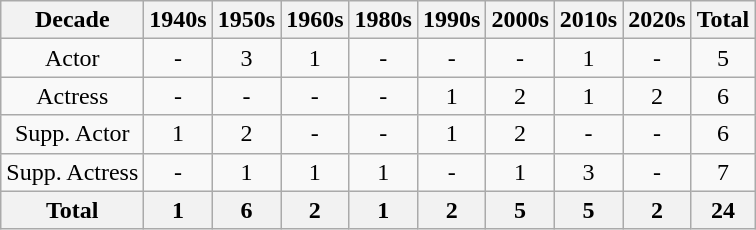<table class="wikitable" style="text-align: center">
<tr>
<th>Decade</th>
<th>1940s</th>
<th>1950s</th>
<th>1960s</th>
<th>1980s</th>
<th>1990s</th>
<th>2000s</th>
<th>2010s</th>
<th>2020s</th>
<th>Total</th>
</tr>
<tr>
<td>Actor</td>
<td>-</td>
<td>3</td>
<td>1</td>
<td>-</td>
<td>-</td>
<td>-</td>
<td>1</td>
<td>-</td>
<td>5</td>
</tr>
<tr>
<td>Actress</td>
<td>-</td>
<td>-</td>
<td>-</td>
<td>-</td>
<td>1</td>
<td>2</td>
<td>1</td>
<td>2</td>
<td>6</td>
</tr>
<tr>
<td>Supp. Actor</td>
<td>1</td>
<td>2</td>
<td>-</td>
<td>-</td>
<td>1</td>
<td>2</td>
<td>-</td>
<td>-</td>
<td>6</td>
</tr>
<tr>
<td>Supp. Actress</td>
<td>-</td>
<td>1</td>
<td>1</td>
<td>1</td>
<td>-</td>
<td>1</td>
<td>3</td>
<td>-</td>
<td>7</td>
</tr>
<tr>
<th>Total</th>
<th>1</th>
<th>6</th>
<th>2</th>
<th>1</th>
<th>2</th>
<th>5</th>
<th>5</th>
<th>2</th>
<th>24</th>
</tr>
</table>
